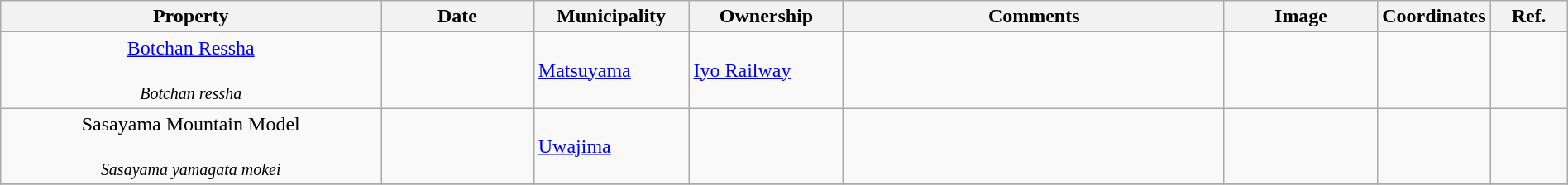<table class="wikitable sortable"  style="width:100%;">
<tr>
<th width="25%" align="left">Property</th>
<th width="10%" align="left">Date</th>
<th width="10%" align="left">Municipality</th>
<th width="10%" align="left">Ownership</th>
<th width="25%" align="left" class="unsortable">Comments</th>
<th width="10%" align="left" class="unsortable">Image</th>
<th width="5%" align="left" class="unsortable">Coordinates</th>
<th width="5%" align="left" class="unsortable">Ref.</th>
</tr>
<tr>
<td align="center"><a href='#'>Botchan Ressha</a><br><br><small><em>Botchan ressha</em></small></td>
<td></td>
<td><a href='#'>Matsuyama</a></td>
<td><a href='#'>Iyo Railway</a></td>
<td></td>
<td></td>
<td></td>
<td></td>
</tr>
<tr>
<td align="center">Sasayama Mountain Model<br><br><small><em>Sasayama yamagata mokei</em></small></td>
<td></td>
<td><a href='#'>Uwajima</a></td>
<td></td>
<td></td>
<td></td>
<td></td>
<td></td>
</tr>
<tr>
</tr>
</table>
